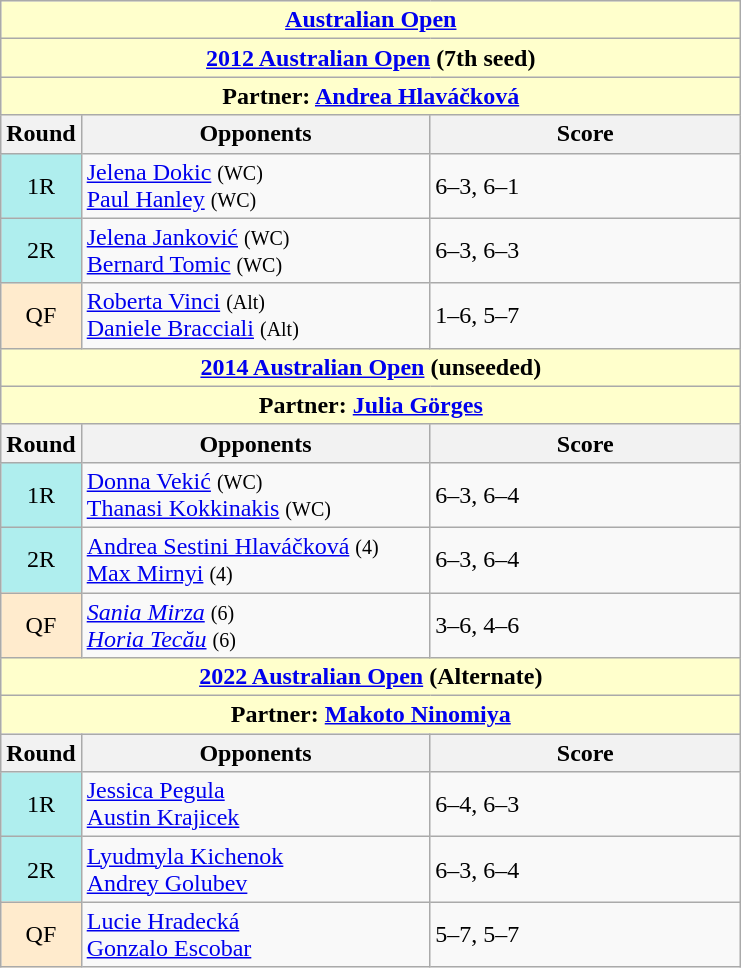<table class="wikitable">
<tr>
<th colspan=3 style="background:#ffc;"><a href='#'>Australian Open</a></th>
</tr>
<tr>
<th colspan=3 style="background:#ffc;"><a href='#'>2012 Australian Open</a> (7th seed)</th>
</tr>
<tr>
<th colspan=3 style="background:#ffc;">Partner:  <a href='#'>Andrea Hlaváčková</a></th>
</tr>
<tr>
<th>Round</th>
<th width=225>Opponents</th>
<th width=200>Score</th>
</tr>
<tr>
<td style="text-align:center; background:#afeeee;">1R</td>
<td> <a href='#'>Jelena Dokic</a> <small>(WC)</small><br> <a href='#'>Paul Hanley</a> <small>(WC)</small></td>
<td>6–3, 6–1</td>
</tr>
<tr>
<td style="text-align:center; background:#afeeee;">2R</td>
<td> <a href='#'>Jelena Janković</a> <small>(WC)</small><br> <a href='#'>Bernard Tomic</a> <small>(WC)</small></td>
<td>6–3, 6–3</td>
</tr>
<tr>
<td style="text-align:center; background:#ffebcd;">QF</td>
<td> <a href='#'>Roberta Vinci</a> <small>(Alt)</small><br> <a href='#'>Daniele Bracciali</a> <small>(Alt)</small></td>
<td>1–6, 5–7</td>
</tr>
<tr>
<th colspan=3 style="background:#ffc;"><a href='#'>2014 Australian Open</a> (unseeded)</th>
</tr>
<tr>
<th colspan=3 style="background:#ffc;">Partner:  <a href='#'>Julia Görges</a></th>
</tr>
<tr>
<th>Round</th>
<th width=225>Opponents</th>
<th width=200>Score</th>
</tr>
<tr>
<td style="text-align:center; background:#afeeee;">1R</td>
<td> <a href='#'>Donna Vekić</a> <small>(WC)</small><br> <a href='#'>Thanasi Kokkinakis</a> <small>(WC)</small></td>
<td>6–3, 6–4</td>
</tr>
<tr>
<td style="text-align:center; background:#afeeee;">2R</td>
<td> <a href='#'>Andrea Sestini Hlaváčková</a> <small>(4)</small><br> <a href='#'>Max Mirnyi</a> <small>(4)</small></td>
<td>6–3, 6–4</td>
</tr>
<tr>
<td style="text-align:center; background:#ffebcd;">QF</td>
<td> <em><a href='#'>Sania Mirza</a></em> <small>(6)</small><br> <em><a href='#'>Horia Tecău</a></em> <small>(6)</small></td>
<td>3–6, 4–6</td>
</tr>
<tr>
<th colspan=3 style="background:#ffc;"><a href='#'>2022 Australian Open</a> (Alternate)</th>
</tr>
<tr>
<th colspan=3 style="background:#ffc;">Partner:  <a href='#'>Makoto Ninomiya</a></th>
</tr>
<tr>
<th>Round</th>
<th width=225>Opponents</th>
<th width=200>Score</th>
</tr>
<tr>
<td style="text-align:center; background:#afeeee;">1R</td>
<td> <a href='#'>Jessica Pegula</a><br> <a href='#'>Austin Krajicek</a></td>
<td>6–4, 6–3</td>
</tr>
<tr>
<td style="text-align:center; background:#afeeee;">2R</td>
<td> <a href='#'>Lyudmyla Kichenok</a><br> <a href='#'>Andrey Golubev</a></td>
<td>6–3, 6–4</td>
</tr>
<tr>
<td style="text-align:center; background:#ffebcd;">QF</td>
<td> <a href='#'>Lucie Hradecká</a><br> <a href='#'>Gonzalo Escobar</a></td>
<td>5–7, 5–7</td>
</tr>
</table>
